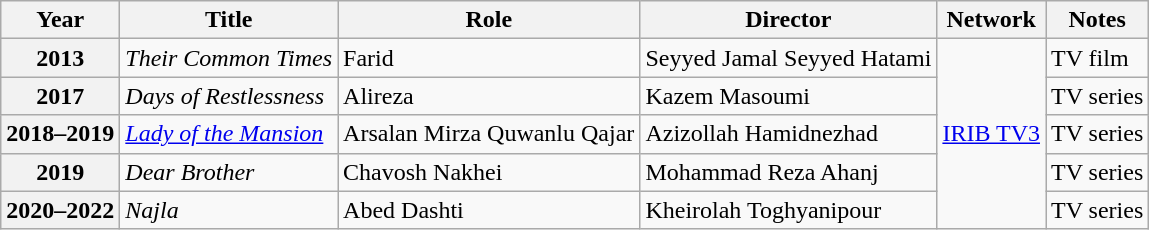<table class="wikitable plainrowheaders sortable"  style=font-size:100%>
<tr>
<th scope="col">Year</th>
<th scope="col">Title</th>
<th scope="col">Role</th>
<th scope="col">Director</th>
<th scope="col" class="unsortable">Network</th>
<th scope="col" class="unsortable">Notes</th>
</tr>
<tr>
<th scope=row>2013</th>
<td><em>Their Common Times</em></td>
<td>Farid</td>
<td>Seyyed Jamal Seyyed Hatami</td>
<td rowspan="5"><a href='#'>IRIB TV3</a></td>
<td>TV film</td>
</tr>
<tr>
<th scope=row>2017</th>
<td><em>Days of Restlessness</em></td>
<td>Alireza</td>
<td>Kazem Masoumi</td>
<td>TV series</td>
</tr>
<tr>
<th scope=row>2018–2019</th>
<td><em><a href='#'>Lady of the Mansion</a></em></td>
<td>Arsalan Mirza Quwanlu Qajar</td>
<td>Azizollah Hamidnezhad</td>
<td>TV series</td>
</tr>
<tr>
<th scope=row>2019</th>
<td><em>Dear Brother</em></td>
<td>Chavosh Nakhei</td>
<td>Mohammad Reza Ahanj</td>
<td>TV series</td>
</tr>
<tr>
<th scope=row>2020–2022</th>
<td><em>Najla</em></td>
<td>Abed Dashti</td>
<td>Kheirolah Toghyanipour</td>
<td>TV series</td>
</tr>
</table>
